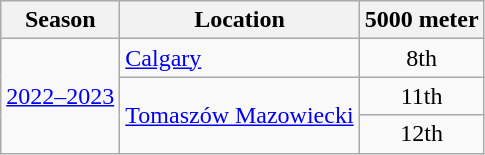<table class="wikitable" style="display: inline-table;">
<tr>
<th>Season</th>
<th>Location</th>
<th colspan="1">5000 meter</th>
</tr>
<tr style="text-align:center">
<td rowspan=3><a href='#'>2022–2023</a></td>
<td align=left> <a href='#'>Calgary</a></td>
<td>8th</td>
</tr>
<tr style="text-align:center">
<td align=left rowspan=2> <a href='#'>Tomaszów Mazowiecki</a></td>
<td>11th</td>
</tr>
<tr style="text-align:center">
<td>12th</td>
</tr>
</table>
